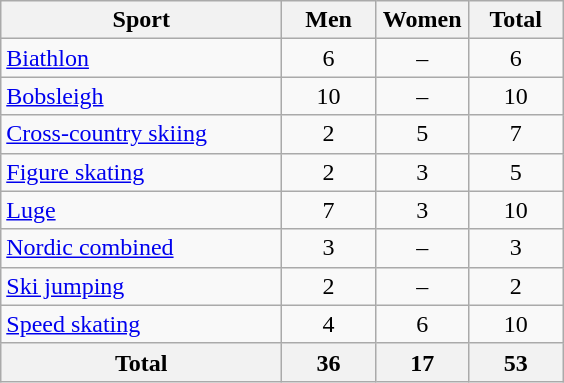<table class="wikitable sortable" style="text-align:center;">
<tr>
<th width=180>Sport</th>
<th width=55>Men</th>
<th width=55>Women</th>
<th width=55>Total</th>
</tr>
<tr>
<td align=left><a href='#'>Biathlon</a></td>
<td>6</td>
<td>–</td>
<td>6</td>
</tr>
<tr>
<td align=left><a href='#'>Bobsleigh</a></td>
<td>10</td>
<td>–</td>
<td>10</td>
</tr>
<tr>
<td align=left><a href='#'>Cross-country skiing</a></td>
<td>2</td>
<td>5</td>
<td>7</td>
</tr>
<tr>
<td align=left><a href='#'>Figure skating</a></td>
<td>2</td>
<td>3</td>
<td>5</td>
</tr>
<tr>
<td align=left><a href='#'>Luge</a></td>
<td>7</td>
<td>3</td>
<td>10</td>
</tr>
<tr>
<td align=left><a href='#'>Nordic combined</a></td>
<td>3</td>
<td>–</td>
<td>3</td>
</tr>
<tr>
<td align=left><a href='#'>Ski jumping</a></td>
<td>2</td>
<td>–</td>
<td>2</td>
</tr>
<tr>
<td align=left><a href='#'>Speed skating</a></td>
<td>4</td>
<td>6</td>
<td>10</td>
</tr>
<tr>
<th>Total</th>
<th>36</th>
<th>17</th>
<th>53</th>
</tr>
</table>
